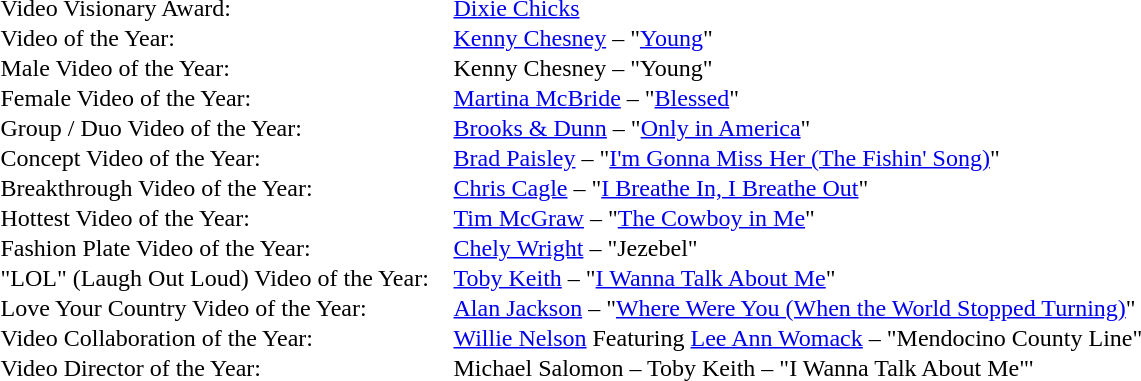<table cellspacing="0" border="0" cellpadding="1">
<tr>
<td style="width:300px;">Video Visionary Award:</td>
<td><a href='#'>Dixie Chicks</a></td>
</tr>
<tr>
<td>Video of the Year:</td>
<td><a href='#'>Kenny Chesney</a> – "<a href='#'>Young</a>"</td>
</tr>
<tr>
<td>Male Video of the Year:</td>
<td>Kenny Chesney – "Young"</td>
</tr>
<tr>
<td>Female Video of the Year:</td>
<td><a href='#'>Martina McBride</a> – "<a href='#'>Blessed</a>"</td>
</tr>
<tr>
<td>Group / Duo Video of the Year:</td>
<td><a href='#'>Brooks & Dunn</a> – "<a href='#'>Only in America</a>"</td>
</tr>
<tr>
<td>Concept Video of the Year:</td>
<td><a href='#'>Brad Paisley</a> – "<a href='#'>I'm Gonna Miss Her (The Fishin' Song)</a>"</td>
</tr>
<tr>
<td>Breakthrough Video of the Year:</td>
<td><a href='#'>Chris Cagle</a> – "<a href='#'>I Breathe In, I Breathe Out</a>"</td>
</tr>
<tr>
<td>Hottest Video of the Year:</td>
<td><a href='#'>Tim McGraw</a> – "<a href='#'>The Cowboy in Me</a>"</td>
</tr>
<tr>
<td>Fashion Plate Video of the Year:</td>
<td><a href='#'>Chely Wright</a> – "Jezebel"</td>
</tr>
<tr>
<td>"LOL" (Laugh Out Loud) Video of the Year:</td>
<td><a href='#'>Toby Keith</a> – "<a href='#'>I Wanna Talk About Me</a>"</td>
</tr>
<tr>
<td>Love Your Country Video of the Year:</td>
<td><a href='#'>Alan Jackson</a> – "<a href='#'>Where Were You (When the World Stopped Turning)</a>"</td>
</tr>
<tr>
<td>Video Collaboration of the Year:</td>
<td><a href='#'>Willie Nelson</a> Featuring <a href='#'>Lee Ann Womack</a> – "Mendocino County Line"</td>
</tr>
<tr>
<td>Video Director of the Year:</td>
<td>Michael Salomon – Toby Keith – "I Wanna Talk About Me"'</td>
</tr>
</table>
